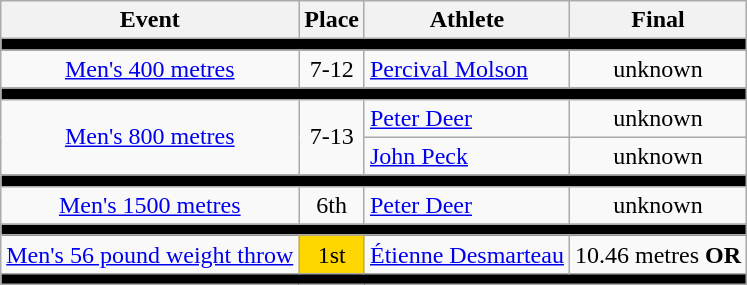<table class=wikitable>
<tr>
<th>Event</th>
<th>Place</th>
<th>Athlete</th>
<th>Final</th>
</tr>
<tr bgcolor=black>
<td colspan=4></td>
</tr>
<tr align=center>
<td><a href='#'>Men's 400 metres</a></td>
<td>7-12</td>
<td align=left><a href='#'>Percival Molson</a></td>
<td>unknown</td>
</tr>
<tr align=center>
</tr>
<tr bgcolor=black>
<td colspan=4></td>
</tr>
<tr align=center>
<td rowspan=2><a href='#'>Men's 800 metres</a></td>
<td rowspan=2>7-13</td>
<td align=left><a href='#'>Peter Deer</a></td>
<td>unknown</td>
</tr>
<tr align=center>
<td align=left><a href='#'>John Peck</a></td>
<td>unknown</td>
</tr>
<tr bgcolor=black>
<td colspan=4></td>
</tr>
<tr align=center>
<td><a href='#'>Men's 1500 metres</a></td>
<td>6th</td>
<td align=left><a href='#'>Peter Deer</a></td>
<td>unknown</td>
</tr>
<tr align=center>
</tr>
<tr bgcolor=black>
<td colspan=4></td>
</tr>
<tr align=center>
<td><a href='#'>Men's 56 pound weight throw</a></td>
<td bgcolor=gold>1st</td>
<td align=left><a href='#'>Étienne Desmarteau</a></td>
<td>10.46 metres <strong>OR</strong></td>
</tr>
<tr bgcolor=black>
<td colspan=4></td>
</tr>
</table>
